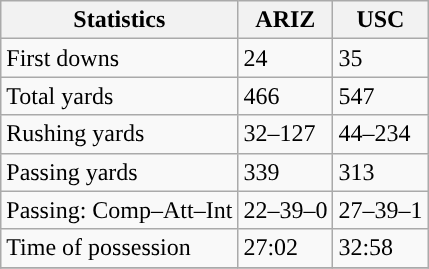<table class="wikitable" style="float: left;">
<tr>
<th>Statistics</th>
<th>ARIZ</th>
<th>USC</th>
</tr>
<tr>
<td>First downs</td>
<td>24</td>
<td>35</td>
</tr>
<tr>
<td>Total yards</td>
<td>466</td>
<td>547</td>
</tr>
<tr>
<td>Rushing yards</td>
<td>32–127</td>
<td>44–234</td>
</tr>
<tr>
<td>Passing yards</td>
<td>339</td>
<td>313</td>
</tr>
<tr>
<td>Passing: Comp–Att–Int</td>
<td>22–39–0</td>
<td>27–39–1</td>
</tr>
<tr>
<td>Time of possession</td>
<td>27:02</td>
<td>32:58</td>
</tr>
<tr>
</tr>
</table>
